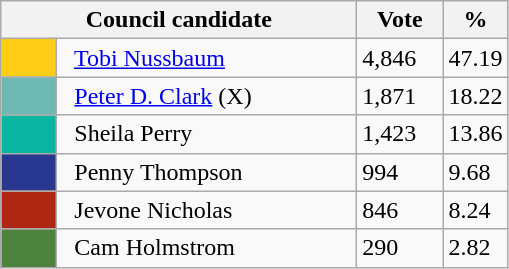<table class="wikitable">
<tr>
<th width="230px" colspan="2">Council candidate</th>
<th width="50px">Vote</th>
<th width="30px">%</th>
</tr>
<tr>
<td bgcolor=#FFCD16 width="30px"> </td>
<td>  <a href='#'>Tobi Nussbaum</a></td>
<td>4,846</td>
<td>47.19</td>
</tr>
<tr>
<td bgcolor=#6EB8B3 width="30px"> </td>
<td>  <a href='#'>Peter D. Clark</a> (X)</td>
<td>1,871</td>
<td>18.22</td>
</tr>
<tr>
<td bgcolor=#0AB5A2 width="30px"> </td>
<td>  Sheila Perry</td>
<td>1,423</td>
<td>13.86</td>
</tr>
<tr>
<td bgcolor=#283891 width="30px"> </td>
<td>  Penny Thompson</td>
<td>994</td>
<td>9.68</td>
</tr>
<tr>
<td bgcolor=#AF2613 width="30px"> </td>
<td>  Jevone Nicholas</td>
<td>846</td>
<td>8.24</td>
</tr>
<tr>
<td bgcolor=#4E833D width="30px"> </td>
<td>  Cam Holmstrom</td>
<td>290</td>
<td>2.82</td>
</tr>
</table>
